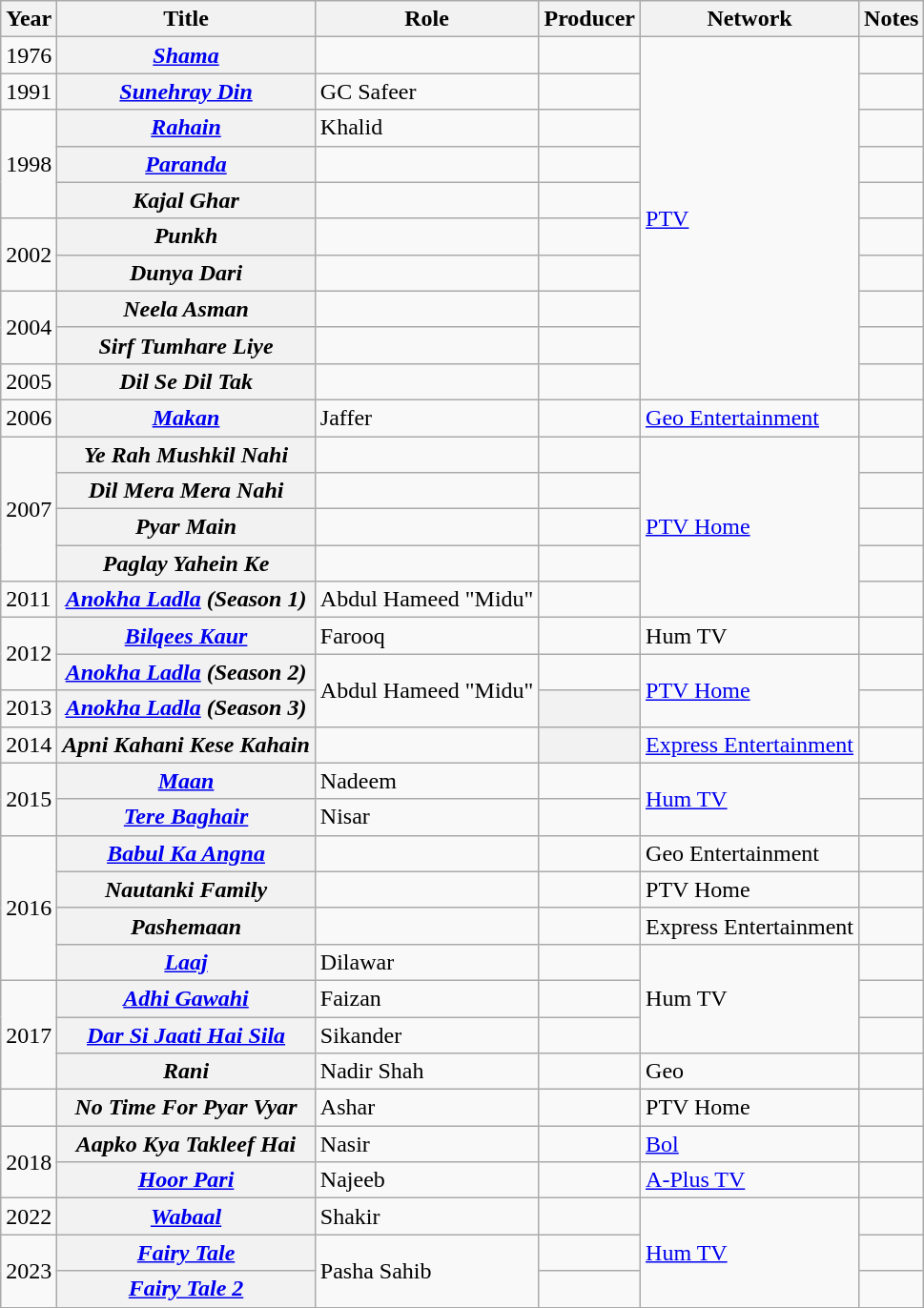<table class="wikitable sortable plainrowheaders">
<tr style="text-align:center;">
<th scope="col">Year</th>
<th scope="col">Title</th>
<th scope="col">Role</th>
<th>Producer</th>
<th scope="col">Network</th>
<th class="unsortable" scope="col">Notes</th>
</tr>
<tr>
<td>1976</td>
<th scope="row"><em><a href='#'>Shama</a></em></th>
<td></td>
<td></td>
<td rowspan="10"><a href='#'>PTV</a></td>
<td></td>
</tr>
<tr>
<td>1991</td>
<th scope="row"><em><a href='#'>Sunehray Din</a></em></th>
<td>GC Safeer</td>
<td></td>
<td></td>
</tr>
<tr>
<td rowspan="3">1998</td>
<th scope="row"><em><a href='#'>Rahain</a></em></th>
<td>Khalid</td>
<td></td>
<td></td>
</tr>
<tr>
<th scope="row"><em><a href='#'>Paranda</a></em></th>
<td></td>
<td></td>
<td></td>
</tr>
<tr>
<th scope="row"><em>Kajal Ghar</em></th>
<td></td>
<td></td>
<td></td>
</tr>
<tr>
<td rowspan="2">2002</td>
<th scope="row"><em>Punkh</em></th>
<td></td>
<td></td>
<td></td>
</tr>
<tr>
<th scope="row"><em>Dunya Dari</em></th>
<td></td>
<td></td>
<td></td>
</tr>
<tr>
<td rowspan="2">2004</td>
<th scope="row"><em>Neela Asman</em></th>
<td></td>
<td></td>
<td></td>
</tr>
<tr>
<th scope="row"><em>Sirf Tumhare Liye</em></th>
<td></td>
<td></td>
<td></td>
</tr>
<tr>
<td>2005</td>
<th scope="row"><em>Dil Se Dil Tak</em></th>
<td></td>
<td></td>
<td></td>
</tr>
<tr>
<td>2006</td>
<th scope="row"><em><a href='#'>Makan</a></em></th>
<td>Jaffer</td>
<td></td>
<td><a href='#'>Geo Entertainment</a></td>
<td></td>
</tr>
<tr>
<td rowspan="4">2007</td>
<th scope="row"><em>Ye Rah Mushkil Nahi</em></th>
<td></td>
<td></td>
<td rowspan="5"><a href='#'>PTV Home</a></td>
<td></td>
</tr>
<tr>
<th scope="row"><em>Dil Mera Mera Nahi</em></th>
<td></td>
<td></td>
<td></td>
</tr>
<tr>
<th scope="row"><em>Pyar Main</em></th>
<td></td>
<td></td>
<td></td>
</tr>
<tr>
<th scope="row"><em>Paglay Yahein Ke</em></th>
<td></td>
<td></td>
<td></td>
</tr>
<tr>
<td>2011</td>
<th scope="row"><em><a href='#'>Anokha Ladla</a> (Season 1)</em></th>
<td>Abdul Hameed "Midu"</td>
<td></td>
<td></td>
</tr>
<tr>
<td rowspan="2">2012</td>
<th scope="row"><em><a href='#'>Bilqees Kaur</a></em></th>
<td>Farooq</td>
<td></td>
<td>Hum TV</td>
<td></td>
</tr>
<tr>
<th scope="row"><em><a href='#'>Anokha Ladla</a> (Season 2)</em></th>
<td rowspan="2">Abdul Hameed "Midu"</td>
<td></td>
<td rowspan="2"><a href='#'>PTV Home</a></td>
<td></td>
</tr>
<tr>
<td>2013</td>
<th scope="row"><em><a href='#'>Anokha Ladla</a> (Season 3)</em></th>
<th></th>
<td></td>
</tr>
<tr>
<td>2014</td>
<th scope="row"><em>Apni Kahani Kese Kahain</em></th>
<td></td>
<th></th>
<td><a href='#'>Express Entertainment</a></td>
<td></td>
</tr>
<tr>
<td rowspan="2">2015</td>
<th scope="row"><em><a href='#'>Maan</a></em></th>
<td>Nadeem</td>
<td></td>
<td rowspan="2"><a href='#'>Hum TV</a></td>
<td></td>
</tr>
<tr>
<th scope="row"><em><a href='#'>Tere Baghair</a></em></th>
<td>Nisar</td>
<td></td>
<td></td>
</tr>
<tr>
<td rowspan="4">2016</td>
<th scope="row"><em><a href='#'>Babul Ka Angna</a></em></th>
<td></td>
<td></td>
<td>Geo Entertainment</td>
<td></td>
</tr>
<tr>
<th scope="row"><em>Nautanki Family</em></th>
<td></td>
<td></td>
<td>PTV Home</td>
<td></td>
</tr>
<tr>
<th scope="row"><em>Pashemaan</em></th>
<td></td>
<td></td>
<td>Express Entertainment</td>
<td></td>
</tr>
<tr>
<th scope="row"><em><a href='#'>Laaj</a></em></th>
<td>Dilawar</td>
<td></td>
<td rowspan="3">Hum TV</td>
<td></td>
</tr>
<tr>
<td rowspan="3">2017</td>
<th scope="row"><em><a href='#'>Adhi Gawahi</a></em></th>
<td>Faizan</td>
<td></td>
<td></td>
</tr>
<tr>
<th scope="row"><em><a href='#'>Dar Si Jaati Hai Sila</a></em></th>
<td>Sikander</td>
<td></td>
<td></td>
</tr>
<tr>
<th scope="row"><em>Rani</em></th>
<td>Nadir Shah</td>
<td></td>
<td>Geo</td>
<td></td>
</tr>
<tr>
<td></td>
<th scope="row"><em>No Time For Pyar Vyar</em></th>
<td>Ashar</td>
<td></td>
<td>PTV Home</td>
<td></td>
</tr>
<tr>
<td rowspan="2">2018</td>
<th scope="row"><em>Aapko Kya Takleef Hai</em></th>
<td>Nasir</td>
<td></td>
<td><a href='#'>Bol</a></td>
<td></td>
</tr>
<tr>
<th scope="row"><em><a href='#'>Hoor Pari</a></em></th>
<td>Najeeb</td>
<td></td>
<td><a href='#'>A-Plus TV</a></td>
<td></td>
</tr>
<tr>
<td>2022</td>
<th scope="row"><em><a href='#'>Wabaal</a></em></th>
<td>Shakir</td>
<td></td>
<td rowspan="3"><a href='#'>Hum TV</a></td>
<td></td>
</tr>
<tr>
<td rowspan="2">2023</td>
<th scope="row"><em><a href='#'>Fairy Tale</a></em></th>
<td rowspan="2">Pasha Sahib</td>
<td></td>
<td></td>
</tr>
<tr>
<th scope="row"><em><a href='#'>Fairy Tale 2</a></em></th>
<td></td>
<td></td>
</tr>
</table>
